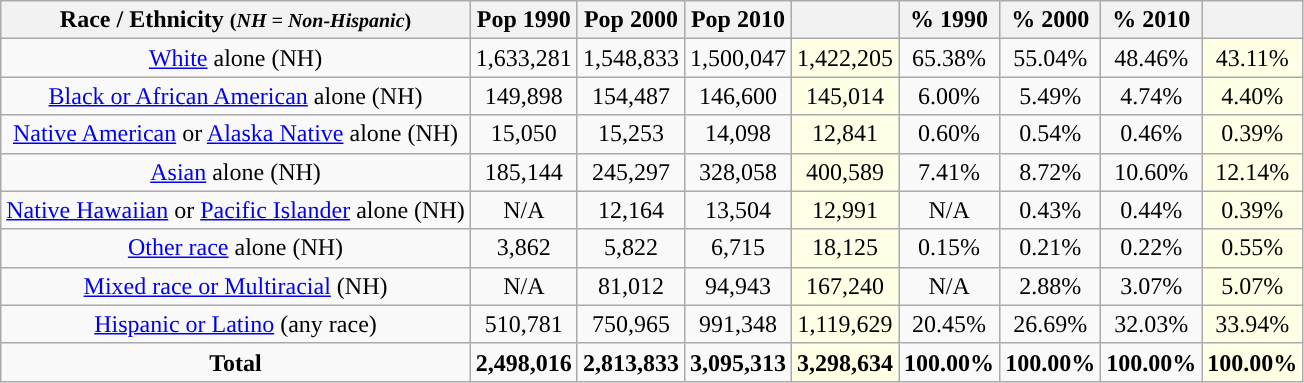<table class="wikitable" style="text-align:center;">
<tr>
<th>Race / Ethnicity <small>(<em>NH = Non-Hispanic</em>)</small></th>
<th>Pop 1990</th>
<th>Pop 2000</th>
<th>Pop 2010</th>
<th></th>
<th>% 1990</th>
<th>% 2000</th>
<th>% 2010</th>
<th></th>
</tr>
<tr>
<td><a href='#'>White</a> alone (NH)</td>
<td>1,633,281</td>
<td>1,548,833</td>
<td>1,500,047</td>
<td style='background: #ffffe6;'>1,422,205</td>
<td>65.38%</td>
<td>55.04%</td>
<td>48.46%</td>
<td style='background: #ffffe6;'>43.11%</td>
</tr>
<tr>
<td><a href='#'>Black or African American</a> alone (NH)</td>
<td>149,898</td>
<td>154,487</td>
<td>146,600</td>
<td style='background: #ffffe6;'>145,014</td>
<td>6.00%</td>
<td>5.49%</td>
<td>4.74%</td>
<td style='background: #ffffe6;'>4.40%</td>
</tr>
<tr>
<td><a href='#'>Native American</a> or <a href='#'>Alaska Native</a> alone (NH)</td>
<td>15,050</td>
<td>15,253</td>
<td>14,098</td>
<td style='background: #ffffe6;'>12,841</td>
<td>0.60%</td>
<td>0.54%</td>
<td>0.46%</td>
<td style='background: #ffffe6;'>0.39%</td>
</tr>
<tr>
<td><a href='#'>Asian</a> alone (NH)</td>
<td>185,144</td>
<td>245,297</td>
<td>328,058</td>
<td style='background: #ffffe6;'>400,589</td>
<td>7.41%</td>
<td>8.72%</td>
<td>10.60%</td>
<td style='background: #ffffe6;'>12.14%</td>
</tr>
<tr>
<td><a href='#'>Native Hawaiian</a> or <a href='#'>Pacific Islander</a> alone (NH)</td>
<td>N/A</td>
<td>12,164</td>
<td>13,504</td>
<td style='background: #ffffe6;'>12,991</td>
<td>N/A</td>
<td>0.43%</td>
<td>0.44%</td>
<td style='background: #ffffe6;'>0.39%</td>
</tr>
<tr>
<td><a href='#'>Other race</a> alone (NH)</td>
<td>3,862</td>
<td>5,822</td>
<td>6,715</td>
<td style='background: #ffffe6;'>18,125</td>
<td>0.15%</td>
<td>0.21%</td>
<td>0.22%</td>
<td style='background: #ffffe6;'>0.55%</td>
</tr>
<tr>
<td><a href='#'>Mixed race or Multiracial</a> (NH)</td>
<td>N/A</td>
<td>81,012</td>
<td>94,943</td>
<td style='background: #ffffe6;'>167,240</td>
<td>N/A</td>
<td>2.88%</td>
<td>3.07%</td>
<td style='background: #ffffe6;'>5.07%</td>
</tr>
<tr>
<td><a href='#'>Hispanic or Latino</a> (any race)</td>
<td>510,781</td>
<td>750,965</td>
<td>991,348</td>
<td style='background: #ffffe6;'>1,119,629</td>
<td>20.45%</td>
<td>26.69%</td>
<td>32.03%</td>
<td style='background: #ffffe6;'>33.94%</td>
</tr>
<tr>
<td><strong>Total</strong></td>
<td><strong>2,498,016</strong></td>
<td><strong>2,813,833</strong></td>
<td><strong>3,095,313</strong></td>
<td style='background: #ffffe6;'><strong>3,298,634</strong></td>
<td><strong>100.00%</strong></td>
<td><strong>100.00%</strong></td>
<td><strong>100.00%</strong></td>
<td style='background: #ffffe6;'><strong>100.00%</strong></td>
</tr>
</table>
